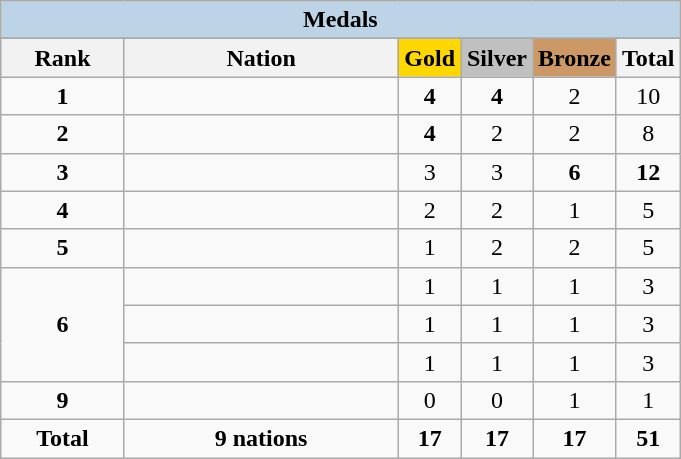<table class="wikitable" style="text-align:center">
<tr>
<td colspan="6" style="background:#BCD4E6"><strong>Medals</strong></td>
</tr>
<tr>
</tr>
<tr style="background-color:#EDEDED;">
<th width="75px" class="hintergrundfarbe5">Rank</th>
<th width="175px" class="hintergrundfarbe6">Nation</th>
<th style="background:    gold; width:35px ">Gold</th>
<th style="background:  silver; width:35px ">Silver</th>
<th style="background: #CC9966; width:35px ">Bronze</th>
<th width="35px">Total</th>
</tr>
<tr>
<td><strong>1</strong></td>
<td align=left><strong></strong></td>
<td><strong>4</strong></td>
<td><strong>4</strong></td>
<td>2</td>
<td>10</td>
</tr>
<tr>
<td><strong>2</strong></td>
<td align=left><em></em></td>
<td><strong>4</strong></td>
<td>2</td>
<td>2</td>
<td>8</td>
</tr>
<tr>
<td><strong>3</strong></td>
<td align=left></td>
<td>3</td>
<td>3</td>
<td><strong>6</strong></td>
<td><strong>12</strong></td>
</tr>
<tr>
<td><strong>4</strong></td>
<td align=left><em></em></td>
<td>2</td>
<td>2</td>
<td>1</td>
<td>5</td>
</tr>
<tr>
<td><strong>5</strong></td>
<td align=left></td>
<td>1</td>
<td>2</td>
<td>2</td>
<td>5</td>
</tr>
<tr>
<td rowspan="3"><strong>6</strong></td>
<td align=left></td>
<td>1</td>
<td>1</td>
<td>1</td>
<td>3</td>
</tr>
<tr>
<td align=left></td>
<td>1</td>
<td>1</td>
<td>1</td>
<td>3</td>
</tr>
<tr>
<td align=left></td>
<td>1</td>
<td>1</td>
<td>1</td>
<td>3</td>
</tr>
<tr>
<td><strong>9</strong></td>
<td align=left></td>
<td>0</td>
<td>0</td>
<td>1</td>
<td>1</td>
</tr>
<tr>
<td><strong>Total</strong></td>
<td><strong>9 nations</strong></td>
<td><strong>17</strong></td>
<td><strong>17</strong></td>
<td><strong>17</strong></td>
<td><strong>51</strong></td>
</tr>
</table>
